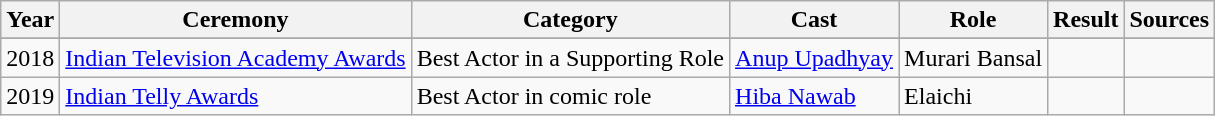<table class="wikitable sortable">
<tr>
<th>Year</th>
<th>Ceremony</th>
<th>Category</th>
<th>Cast</th>
<th>Role</th>
<th>Result</th>
<th>Sources</th>
</tr>
<tr>
</tr>
<tr>
<td>2018</td>
<td><a href='#'>Indian Television Academy Awards</a></td>
<td>Best Actor in a Supporting Role</td>
<td><a href='#'>Anup Upadhyay</a></td>
<td>Murari Bansal</td>
<td></td>
<td><br></td>
</tr>
<tr>
<td>2019</td>
<td><a href='#'>Indian Telly Awards</a></td>
<td>Best Actor in comic role</td>
<td><a href='#'>Hiba Nawab</a></td>
<td>Elaichi</td>
<td></td>
<td></td>
</tr>
</table>
